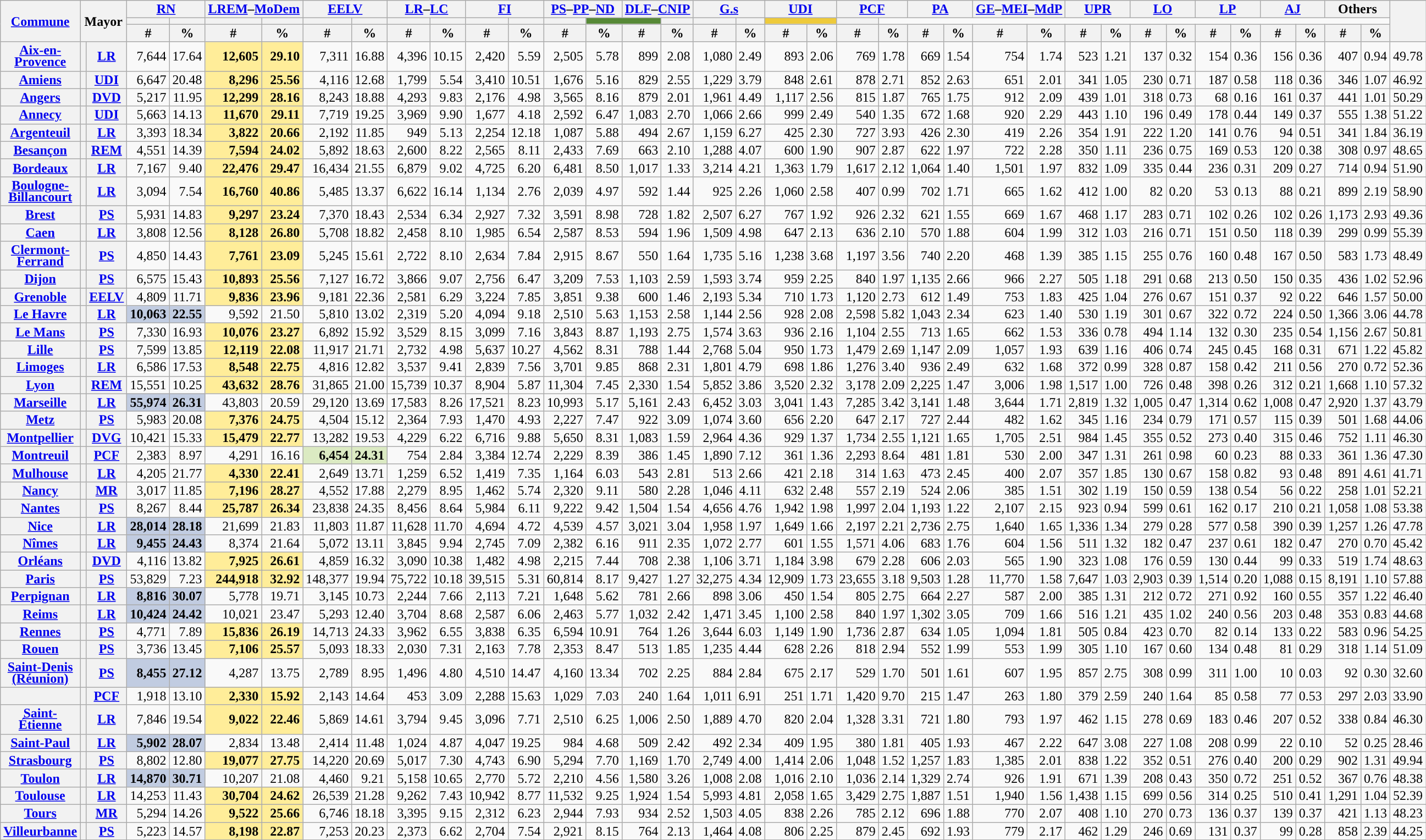<table class="wikitable sortable collapsible" style="text-align: right; line-height: 14px">
<tr>
<th rowspan="3"><a href='#'>Commune</a></th>
<th rowspan="3" colspan="2">Mayor</th>
<th colspan="2"><a href='#'>RN</a></th>
<th colspan="2"><a href='#'>LREM</a>–<a href='#'>MoDem</a></th>
<th colspan="2"><a href='#'>EELV</a></th>
<th colspan="2"><a href='#'>LR</a>–<a href='#'>LC</a></th>
<th colspan="2"><a href='#'>FI</a></th>
<th colspan="2"><a href='#'>PS</a>–<a href='#'>PP</a>–<a href='#'>ND</a></th>
<th colspan="2"><a href='#'>DLF</a>–<a href='#'>CNIP</a></th>
<th colspan="2"><a href='#'>G.s</a></th>
<th colspan="2"><a href='#'>UDI</a></th>
<th colspan="2"><a href='#'>PCF</a></th>
<th colspan="2"><a href='#'>PA</a></th>
<th colspan="2"><a href='#'>GE</a>–<a href='#'>MEI</a>–<a href='#'>MdP</a></th>
<th colspan="2"><a href='#'>UPR</a></th>
<th colspan="2"><a href='#'>LO</a></th>
<th colspan="2"><a href='#'>LP</a></th>
<th colspan="2"><a href='#'>AJ</a></th>
<th colspan="2">Others</th>
<th rowspan="3"></th>
</tr>
<tr>
<th style="background:"></th>
<th style="background:"></th>
<th style="background:"></th>
<th style="background:"></th>
<th style="background:"></th>
<th style="background:"></th>
<th style="background:"></th>
<th style="background:"></th>
<th style="background:"></th>
<th style="background:"></th>
<th style="background:"></th>
<th style="background:#578937;" colspan="2"></th>
<th style="background:"></th>
<th style="background:"></th>
<th style="background:"></th>
<th style="background:#EECA3B;" colspan="2"></th>
<th style="background:"></th>
</tr>
<tr>
<th>#</th>
<th>%</th>
<th>#</th>
<th>%</th>
<th>#</th>
<th>%</th>
<th>#</th>
<th>%</th>
<th>#</th>
<th>%</th>
<th>#</th>
<th>%</th>
<th>#</th>
<th>%</th>
<th>#</th>
<th>%</th>
<th>#</th>
<th>%</th>
<th>#</th>
<th>%</th>
<th>#</th>
<th>%</th>
<th>#</th>
<th>%</th>
<th>#</th>
<th>%</th>
<th>#</th>
<th>%</th>
<th>#</th>
<th>%</th>
<th>#</th>
<th>%</th>
<th>#</th>
<th>%</th>
</tr>
<tr>
<th><a href='#'>Aix-en-Provence</a></th>
<th></th>
<th><a href='#'>LR</a></th>
<td>7,644</td>
<td>17.64</td>
<td style="background:#FFED99;"><strong>12,605</strong></td>
<td style="background:#FFED99;"><strong>29.10</strong></td>
<td>7,311</td>
<td>16.88</td>
<td>4,396</td>
<td>10.15</td>
<td>2,420</td>
<td>5.59</td>
<td>2,505</td>
<td>5.78</td>
<td>899</td>
<td>2.08</td>
<td>1,080</td>
<td>2.49</td>
<td>893</td>
<td>2.06</td>
<td>769</td>
<td>1.78</td>
<td>669</td>
<td>1.54</td>
<td>754</td>
<td>1.74</td>
<td>523</td>
<td>1.21</td>
<td>137</td>
<td>0.32</td>
<td>154</td>
<td>0.36</td>
<td>156</td>
<td>0.36</td>
<td>407</td>
<td>0.94</td>
<td>49.78</td>
</tr>
<tr>
<th><a href='#'>Amiens</a></th>
<th></th>
<th><a href='#'>UDI</a></th>
<td>6,647</td>
<td>20.48</td>
<td style="background:#FFED99;"><strong>8,296</strong></td>
<td style="background:#FFED99;"><strong>25.56</strong></td>
<td>4,116</td>
<td>12.68</td>
<td>1,799</td>
<td>5.54</td>
<td>3,410</td>
<td>10.51</td>
<td>1,676</td>
<td>5.16</td>
<td>829</td>
<td>2.55</td>
<td>1,229</td>
<td>3.79</td>
<td>848</td>
<td>2.61</td>
<td>878</td>
<td>2.71</td>
<td>852</td>
<td>2.63</td>
<td>651</td>
<td>2.01</td>
<td>341</td>
<td>1.05</td>
<td>230</td>
<td>0.71</td>
<td>187</td>
<td>0.58</td>
<td>118</td>
<td>0.36</td>
<td>346</td>
<td>1.07</td>
<td>46.92</td>
</tr>
<tr>
<th><a href='#'>Angers</a></th>
<th></th>
<th><a href='#'>DVD</a></th>
<td>5,217</td>
<td>11.95</td>
<td style="background:#FFED99;"><strong>12,299</strong></td>
<td style="background:#FFED99;"><strong>28.16</strong></td>
<td>8,243</td>
<td>18.88</td>
<td>4,293</td>
<td>9.83</td>
<td>2,176</td>
<td>4.98</td>
<td>3,565</td>
<td>8.16</td>
<td>879</td>
<td>2.01</td>
<td>1,961</td>
<td>4.49</td>
<td>1,117</td>
<td>2.56</td>
<td>815</td>
<td>1.87</td>
<td>765</td>
<td>1.75</td>
<td>912</td>
<td>2.09</td>
<td>439</td>
<td>1.01</td>
<td>318</td>
<td>0.73</td>
<td>68</td>
<td>0.16</td>
<td>161</td>
<td>0.37</td>
<td>441</td>
<td>1.01</td>
<td>50.29</td>
</tr>
<tr>
<th><a href='#'>Annecy</a></th>
<th></th>
<th><a href='#'>UDI</a></th>
<td>5,663</td>
<td>14.13</td>
<td style="background:#FFED99;"><strong>11,670</strong></td>
<td style="background:#FFED99;"><strong>29.11</strong></td>
<td>7,719</td>
<td>19.25</td>
<td>3,969</td>
<td>9.90</td>
<td>1,677</td>
<td>4.18</td>
<td>2,592</td>
<td>6.47</td>
<td>1,083</td>
<td>2.70</td>
<td>1,066</td>
<td>2.66</td>
<td>999</td>
<td>2.49</td>
<td>540</td>
<td>1.35</td>
<td>672</td>
<td>1.68</td>
<td>920</td>
<td>2.29</td>
<td>443</td>
<td>1.10</td>
<td>196</td>
<td>0.49</td>
<td>178</td>
<td>0.44</td>
<td>149</td>
<td>0.37</td>
<td>555</td>
<td>1.38</td>
<td>51.22</td>
</tr>
<tr>
<th><a href='#'>Argenteuil</a></th>
<th></th>
<th><a href='#'>LR</a></th>
<td>3,393</td>
<td>18.34</td>
<td style="background:#FFED99;"><strong>3,822</strong></td>
<td style="background:#FFED99;"><strong>20.66</strong></td>
<td>2,192</td>
<td>11.85</td>
<td>949</td>
<td>5.13</td>
<td>2,254</td>
<td>12.18</td>
<td>1,087</td>
<td>5.88</td>
<td>494</td>
<td>2.67</td>
<td>1,159</td>
<td>6.27</td>
<td>425</td>
<td>2.30</td>
<td>727</td>
<td>3.93</td>
<td>426</td>
<td>2.30</td>
<td>419</td>
<td>2.26</td>
<td>354</td>
<td>1.91</td>
<td>222</td>
<td>1.20</td>
<td>141</td>
<td>0.76</td>
<td>94</td>
<td>0.51</td>
<td>341</td>
<td>1.84</td>
<td>36.19</td>
</tr>
<tr>
<th><a href='#'>Besançon</a></th>
<th></th>
<th><a href='#'>REM</a></th>
<td>4,551</td>
<td>14.39</td>
<td style="background:#FFED99;"><strong>7,594</strong></td>
<td style="background:#FFED99;"><strong>24.02</strong></td>
<td>5,892</td>
<td>18.63</td>
<td>2,600</td>
<td>8.22</td>
<td>2,565</td>
<td>8.11</td>
<td>2,433</td>
<td>7.69</td>
<td>663</td>
<td>2.10</td>
<td>1,288</td>
<td>4.07</td>
<td>600</td>
<td>1.90</td>
<td>907</td>
<td>2.87</td>
<td>622</td>
<td>1.97</td>
<td>722</td>
<td>2.28</td>
<td>350</td>
<td>1.11</td>
<td>236</td>
<td>0.75</td>
<td>169</td>
<td>0.53</td>
<td>120</td>
<td>0.38</td>
<td>308</td>
<td>0.97</td>
<td>48.65</td>
</tr>
<tr>
<th><a href='#'>Bordeaux</a></th>
<th></th>
<th><a href='#'>LR</a></th>
<td>7,167</td>
<td>9.40</td>
<td style="background:#FFED99;"><strong>22,476</strong></td>
<td style="background:#FFED99;"><strong>29.47</strong></td>
<td>16,434</td>
<td>21.55</td>
<td>6,879</td>
<td>9.02</td>
<td>4,725</td>
<td>6.20</td>
<td>6,481</td>
<td>8.50</td>
<td>1,017</td>
<td>1.33</td>
<td>3,214</td>
<td>4.21</td>
<td>1,363</td>
<td>1.79</td>
<td>1,617</td>
<td>2.12</td>
<td>1,064</td>
<td>1.40</td>
<td>1,501</td>
<td>1.97</td>
<td>832</td>
<td>1.09</td>
<td>335</td>
<td>0.44</td>
<td>236</td>
<td>0.31</td>
<td>209</td>
<td>0.27</td>
<td>714</td>
<td>0.94</td>
<td>51.90</td>
</tr>
<tr>
<th><a href='#'>Boulogne-Billancourt</a></th>
<th></th>
<th><a href='#'>LR</a></th>
<td>3,094</td>
<td>7.54</td>
<td style="background:#FFED99;"><strong>16,760</strong></td>
<td style="background:#FFED99;"><strong>40.86</strong></td>
<td>5,485</td>
<td>13.37</td>
<td>6,622</td>
<td>16.14</td>
<td>1,134</td>
<td>2.76</td>
<td>2,039</td>
<td>4.97</td>
<td>592</td>
<td>1.44</td>
<td>925</td>
<td>2.26</td>
<td>1,060</td>
<td>2.58</td>
<td>407</td>
<td>0.99</td>
<td>702</td>
<td>1.71</td>
<td>665</td>
<td>1.62</td>
<td>412</td>
<td>1.00</td>
<td>82</td>
<td>0.20</td>
<td>53</td>
<td>0.13</td>
<td>88</td>
<td>0.21</td>
<td>899</td>
<td>2.19</td>
<td>58.90</td>
</tr>
<tr>
<th><a href='#'>Brest</a></th>
<th></th>
<th><a href='#'>PS</a></th>
<td>5,931</td>
<td>14.83</td>
<td style="background:#FFED99;"><strong>9,297</strong></td>
<td style="background:#FFED99;"><strong>23.24</strong></td>
<td>7,370</td>
<td>18.43</td>
<td>2,534</td>
<td>6.34</td>
<td>2,927</td>
<td>7.32</td>
<td>3,591</td>
<td>8.98</td>
<td>728</td>
<td>1.82</td>
<td>2,507</td>
<td>6.27</td>
<td>767</td>
<td>1.92</td>
<td>926</td>
<td>2.32</td>
<td>621</td>
<td>1.55</td>
<td>669</td>
<td>1.67</td>
<td>468</td>
<td>1.17</td>
<td>283</td>
<td>0.71</td>
<td>102</td>
<td>0.26</td>
<td>102</td>
<td>0.26</td>
<td>1,173</td>
<td>2.93</td>
<td>49.36</td>
</tr>
<tr>
<th><a href='#'>Caen</a></th>
<th></th>
<th><a href='#'>LR</a></th>
<td>3,808</td>
<td>12.56</td>
<td style="background:#FFED99;"><strong>8,128</strong></td>
<td style="background:#FFED99;"><strong>26.80</strong></td>
<td>5,708</td>
<td>18.82</td>
<td>2,458</td>
<td>8.10</td>
<td>1,985</td>
<td>6.54</td>
<td>2,587</td>
<td>8.53</td>
<td>594</td>
<td>1.96</td>
<td>1,509</td>
<td>4.98</td>
<td>647</td>
<td>2.13</td>
<td>636</td>
<td>2.10</td>
<td>570</td>
<td>1.88</td>
<td>604</td>
<td>1.99</td>
<td>312</td>
<td>1.03</td>
<td>216</td>
<td>0.71</td>
<td>151</td>
<td>0.50</td>
<td>118</td>
<td>0.39</td>
<td>299</td>
<td>0.99</td>
<td>55.39</td>
</tr>
<tr>
<th><a href='#'>Clermont-Ferrand</a></th>
<th></th>
<th><a href='#'>PS</a></th>
<td>4,850</td>
<td>14.43</td>
<td style="background:#FFED99;"><strong>7,761</strong></td>
<td style="background:#FFED99;"><strong>23.09</strong></td>
<td>5,245</td>
<td>15.61</td>
<td>2,722</td>
<td>8.10</td>
<td>2,634</td>
<td>7.84</td>
<td>2,915</td>
<td>8.67</td>
<td>550</td>
<td>1.64</td>
<td>1,735</td>
<td>5.16</td>
<td>1,238</td>
<td>3.68</td>
<td>1,197</td>
<td>3.56</td>
<td>740</td>
<td>2.20</td>
<td>468</td>
<td>1.39</td>
<td>385</td>
<td>1.15</td>
<td>255</td>
<td>0.76</td>
<td>160</td>
<td>0.48</td>
<td>167</td>
<td>0.50</td>
<td>583</td>
<td>1.73</td>
<td>48.49</td>
</tr>
<tr>
<th><a href='#'>Dijon</a></th>
<th></th>
<th><a href='#'>PS</a></th>
<td>6,575</td>
<td>15.43</td>
<td style="background:#FFED99;"><strong>10,893</strong></td>
<td style="background:#FFED99;"><strong>25.56</strong></td>
<td>7,127</td>
<td>16.72</td>
<td>3,866</td>
<td>9.07</td>
<td>2,756</td>
<td>6.47</td>
<td>3,209</td>
<td>7.53</td>
<td>1,103</td>
<td>2.59</td>
<td>1,593</td>
<td>3.74</td>
<td>959</td>
<td>2.25</td>
<td>840</td>
<td>1.97</td>
<td>1,135</td>
<td>2.66</td>
<td>966</td>
<td>2.27</td>
<td>505</td>
<td>1.18</td>
<td>291</td>
<td>0.68</td>
<td>213</td>
<td>0.50</td>
<td>150</td>
<td>0.35</td>
<td>436</td>
<td>1.02</td>
<td>52.96</td>
</tr>
<tr>
<th><a href='#'>Grenoble</a></th>
<th></th>
<th><a href='#'>EELV</a></th>
<td>4,809</td>
<td>11.71</td>
<td style="background:#FFED99;"><strong>9,836</strong></td>
<td style="background:#FFED99;"><strong>23.96</strong></td>
<td>9,181</td>
<td>22.36</td>
<td>2,581</td>
<td>6.29</td>
<td>3,224</td>
<td>7.85</td>
<td>3,851</td>
<td>9.38</td>
<td>600</td>
<td>1.46</td>
<td>2,193</td>
<td>5.34</td>
<td>710</td>
<td>1.73</td>
<td>1,120</td>
<td>2.73</td>
<td>612</td>
<td>1.49</td>
<td>753</td>
<td>1.83</td>
<td>425</td>
<td>1.04</td>
<td>276</td>
<td>0.67</td>
<td>151</td>
<td>0.37</td>
<td>92</td>
<td>0.22</td>
<td>646</td>
<td>1.57</td>
<td>50.00</td>
</tr>
<tr>
<th><a href='#'>Le Havre</a></th>
<th></th>
<th><a href='#'>LR</a></th>
<td style="background:#C1CCE1;"><strong>10,063</strong></td>
<td style="background:#C1CCE1;"><strong>22.55</strong></td>
<td>9,592</td>
<td>21.50</td>
<td>5,810</td>
<td>13.02</td>
<td>2,319</td>
<td>5.20</td>
<td>4,094</td>
<td>9.18</td>
<td>2,510</td>
<td>5.63</td>
<td>1,153</td>
<td>2.58</td>
<td>1,144</td>
<td>2.56</td>
<td>928</td>
<td>2.08</td>
<td>2,598</td>
<td>5.82</td>
<td>1,043</td>
<td>2.34</td>
<td>623</td>
<td>1.40</td>
<td>530</td>
<td>1.19</td>
<td>301</td>
<td>0.67</td>
<td>322</td>
<td>0.72</td>
<td>224</td>
<td>0.50</td>
<td>1,366</td>
<td>3.06</td>
<td>44.78</td>
</tr>
<tr>
<th><a href='#'>Le Mans</a></th>
<th></th>
<th><a href='#'>PS</a></th>
<td>7,330</td>
<td>16.93</td>
<td style="background:#FFED99;"><strong>10,076</strong></td>
<td style="background:#FFED99;"><strong>23.27</strong></td>
<td>6,892</td>
<td>15.92</td>
<td>3,529</td>
<td>8.15</td>
<td>3,099</td>
<td>7.16</td>
<td>3,843</td>
<td>8.87</td>
<td>1,193</td>
<td>2.75</td>
<td>1,574</td>
<td>3.63</td>
<td>936</td>
<td>2.16</td>
<td>1,104</td>
<td>2.55</td>
<td>713</td>
<td>1.65</td>
<td>662</td>
<td>1.53</td>
<td>336</td>
<td>0.78</td>
<td>494</td>
<td>1.14</td>
<td>132</td>
<td>0.30</td>
<td>235</td>
<td>0.54</td>
<td>1,156</td>
<td>2.67</td>
<td>50.81</td>
</tr>
<tr>
<th><a href='#'>Lille</a></th>
<th></th>
<th><a href='#'>PS</a></th>
<td>7,599</td>
<td>13.85</td>
<td style="background:#FFED99;"><strong>12,119</strong></td>
<td style="background:#FFED99;"><strong>22.08</strong></td>
<td>11,917</td>
<td>21.71</td>
<td>2,732</td>
<td>4.98</td>
<td>5,637</td>
<td>10.27</td>
<td>4,562</td>
<td>8.31</td>
<td>788</td>
<td>1.44</td>
<td>2,768</td>
<td>5.04</td>
<td>950</td>
<td>1.73</td>
<td>1,479</td>
<td>2.69</td>
<td>1,147</td>
<td>2.09</td>
<td>1,057</td>
<td>1.93</td>
<td>639</td>
<td>1.16</td>
<td>406</td>
<td>0.74</td>
<td>245</td>
<td>0.45</td>
<td>168</td>
<td>0.31</td>
<td>671</td>
<td>1.22</td>
<td>45.82</td>
</tr>
<tr>
<th><a href='#'>Limoges</a></th>
<th></th>
<th><a href='#'>LR</a></th>
<td>6,586</td>
<td>17.53</td>
<td style="background:#FFED99;"><strong>8,548</strong></td>
<td style="background:#FFED99;"><strong>22.75</strong></td>
<td>4,816</td>
<td>12.82</td>
<td>3,537</td>
<td>9.41</td>
<td>2,839</td>
<td>7.56</td>
<td>3,701</td>
<td>9.85</td>
<td>868</td>
<td>2.31</td>
<td>1,801</td>
<td>4.79</td>
<td>698</td>
<td>1.86</td>
<td>1,276</td>
<td>3.40</td>
<td>936</td>
<td>2.49</td>
<td>632</td>
<td>1.68</td>
<td>372</td>
<td>0.99</td>
<td>328</td>
<td>0.87</td>
<td>158</td>
<td>0.42</td>
<td>211</td>
<td>0.56</td>
<td>270</td>
<td>0.72</td>
<td>52.36</td>
</tr>
<tr>
<th><a href='#'>Lyon</a></th>
<th></th>
<th><a href='#'>REM</a></th>
<td>15,551</td>
<td>10.25</td>
<td style="background:#FFED99;"><strong>43,632</strong></td>
<td style="background:#FFED99;"><strong>28.76</strong></td>
<td>31,865</td>
<td>21.00</td>
<td>15,739</td>
<td>10.37</td>
<td>8,904</td>
<td>5.87</td>
<td>11,304</td>
<td>7.45</td>
<td>2,330</td>
<td>1.54</td>
<td>5,852</td>
<td>3.86</td>
<td>3,520</td>
<td>2.32</td>
<td>3,178</td>
<td>2.09</td>
<td>2,225</td>
<td>1.47</td>
<td>3,006</td>
<td>1.98</td>
<td>1,517</td>
<td>1.00</td>
<td>726</td>
<td>0.48</td>
<td>398</td>
<td>0.26</td>
<td>312</td>
<td>0.21</td>
<td>1,668</td>
<td>1.10</td>
<td>57.32</td>
</tr>
<tr>
<th><a href='#'>Marseille</a></th>
<th></th>
<th><a href='#'>LR</a></th>
<td style="background:#C1CCE1;"><strong>55,974</strong></td>
<td style="background:#C1CCE1;"><strong>26.31</strong></td>
<td>43,803</td>
<td>20.59</td>
<td>29,120</td>
<td>13.69</td>
<td>17,583</td>
<td>8.26</td>
<td>17,521</td>
<td>8.23</td>
<td>10,993</td>
<td>5.17</td>
<td>5,161</td>
<td>2.43</td>
<td>6,452</td>
<td>3.03</td>
<td>3,041</td>
<td>1.43</td>
<td>7,285</td>
<td>3.42</td>
<td>3,141</td>
<td>1.48</td>
<td>3,644</td>
<td>1.71</td>
<td>2,819</td>
<td>1.32</td>
<td>1,005</td>
<td>0.47</td>
<td>1,314</td>
<td>0.62</td>
<td>1,008</td>
<td>0.47</td>
<td>2,920</td>
<td>1.37</td>
<td>43.79</td>
</tr>
<tr>
<th><a href='#'>Metz</a></th>
<th></th>
<th><a href='#'>PS</a></th>
<td>5,983</td>
<td>20.08</td>
<td style="background:#FFED99;"><strong>7,376</strong></td>
<td style="background:#FFED99;"><strong>24.75</strong></td>
<td>4,504</td>
<td>15.12</td>
<td>2,364</td>
<td>7.93</td>
<td>1,470</td>
<td>4.93</td>
<td>2,227</td>
<td>7.47</td>
<td>922</td>
<td>3.09</td>
<td>1,074</td>
<td>3.60</td>
<td>656</td>
<td>2.20</td>
<td>647</td>
<td>2.17</td>
<td>727</td>
<td>2.44</td>
<td>482</td>
<td>1.62</td>
<td>345</td>
<td>1.16</td>
<td>234</td>
<td>0.79</td>
<td>171</td>
<td>0.57</td>
<td>115</td>
<td>0.39</td>
<td>501</td>
<td>1.68</td>
<td>44.06</td>
</tr>
<tr>
<th><a href='#'>Montpellier</a></th>
<th></th>
<th><a href='#'>DVG</a></th>
<td>10,421</td>
<td>15.33</td>
<td style="background:#FFED99;"><strong>15,479</strong></td>
<td style="background:#FFED99;"><strong>22.77</strong></td>
<td>13,282</td>
<td>19.53</td>
<td>4,229</td>
<td>6.22</td>
<td>6,716</td>
<td>9.88</td>
<td>5,650</td>
<td>8.31</td>
<td>1,083</td>
<td>1.59</td>
<td>2,964</td>
<td>4.36</td>
<td>929</td>
<td>1.37</td>
<td>1,734</td>
<td>2.55</td>
<td>1,121</td>
<td>1.65</td>
<td>1,705</td>
<td>2.51</td>
<td>984</td>
<td>1.45</td>
<td>355</td>
<td>0.52</td>
<td>273</td>
<td>0.40</td>
<td>315</td>
<td>0.46</td>
<td>752</td>
<td>1.11</td>
<td>46.30</td>
</tr>
<tr>
<th><a href='#'>Montreuil</a></th>
<th></th>
<th><a href='#'>PCF</a></th>
<td>2,383</td>
<td>8.97</td>
<td>4,291</td>
<td>16.16</td>
<td style="background:#DBEAC2;"><strong>6,454</strong></td>
<td style="background:#DBEAC2;"><strong>24.31</strong></td>
<td>754</td>
<td>2.84</td>
<td>3,384</td>
<td>12.74</td>
<td>2,229</td>
<td>8.39</td>
<td>386</td>
<td>1.45</td>
<td>1,890</td>
<td>7.12</td>
<td>361</td>
<td>1.36</td>
<td>2,293</td>
<td>8.64</td>
<td>481</td>
<td>1.81</td>
<td>530</td>
<td>2.00</td>
<td>347</td>
<td>1.31</td>
<td>261</td>
<td>0.98</td>
<td>60</td>
<td>0.23</td>
<td>88</td>
<td>0.33</td>
<td>361</td>
<td>1.36</td>
<td>47.30</td>
</tr>
<tr>
<th><a href='#'>Mulhouse</a></th>
<th></th>
<th><a href='#'>LR</a></th>
<td>4,205</td>
<td>21.77</td>
<td style="background:#FFED99;"><strong>4,330</strong></td>
<td style="background:#FFED99;"><strong>22.41</strong></td>
<td>2,649</td>
<td>13.71</td>
<td>1,259</td>
<td>6.52</td>
<td>1,419</td>
<td>7.35</td>
<td>1,164</td>
<td>6.03</td>
<td>543</td>
<td>2.81</td>
<td>513</td>
<td>2.66</td>
<td>421</td>
<td>2.18</td>
<td>314</td>
<td>1.63</td>
<td>473</td>
<td>2.45</td>
<td>400</td>
<td>2.07</td>
<td>357</td>
<td>1.85</td>
<td>130</td>
<td>0.67</td>
<td>158</td>
<td>0.82</td>
<td>93</td>
<td>0.48</td>
<td>891</td>
<td>4.61</td>
<td>41.71</td>
</tr>
<tr>
<th><a href='#'>Nancy</a></th>
<th></th>
<th><a href='#'>MR</a></th>
<td>3,017</td>
<td>11.85</td>
<td style="background:#FFED99;"><strong>7,196</strong></td>
<td style="background:#FFED99;"><strong>28.27</strong></td>
<td>4,552</td>
<td>17.88</td>
<td>2,279</td>
<td>8.95</td>
<td>1,462</td>
<td>5.74</td>
<td>2,320</td>
<td>9.11</td>
<td>580</td>
<td>2.28</td>
<td>1,046</td>
<td>4.11</td>
<td>632</td>
<td>2.48</td>
<td>557</td>
<td>2.19</td>
<td>524</td>
<td>2.06</td>
<td>385</td>
<td>1.51</td>
<td>302</td>
<td>1.19</td>
<td>150</td>
<td>0.59</td>
<td>138</td>
<td>0.54</td>
<td>56</td>
<td>0.22</td>
<td>258</td>
<td>1.01</td>
<td>52.21</td>
</tr>
<tr>
<th><a href='#'>Nantes</a></th>
<th></th>
<th><a href='#'>PS</a></th>
<td>8,267</td>
<td>8.44</td>
<td style="background:#FFED99;"><strong>25,787</strong></td>
<td style="background:#FFED99;"><strong>26.34</strong></td>
<td>23,838</td>
<td>24.35</td>
<td>8,456</td>
<td>8.64</td>
<td>5,984</td>
<td>6.11</td>
<td>9,222</td>
<td>9.42</td>
<td>1,504</td>
<td>1.54</td>
<td>4,656</td>
<td>4.76</td>
<td>1,942</td>
<td>1.98</td>
<td>1,997</td>
<td>2.04</td>
<td>1,193</td>
<td>1.22</td>
<td>2,107</td>
<td>2.15</td>
<td>923</td>
<td>0.94</td>
<td>599</td>
<td>0.61</td>
<td>162</td>
<td>0.17</td>
<td>210</td>
<td>0.21</td>
<td>1,058</td>
<td>1.08</td>
<td>53.38</td>
</tr>
<tr>
<th><a href='#'>Nice</a></th>
<th></th>
<th><a href='#'>LR</a></th>
<td style="background:#C1CCE1;"><strong>28,014</strong></td>
<td style="background:#C1CCE1;"><strong>28.18</strong></td>
<td>21,699</td>
<td>21.83</td>
<td>11,803</td>
<td>11.87</td>
<td>11,628</td>
<td>11.70</td>
<td>4,694</td>
<td>4.72</td>
<td>4,539</td>
<td>4.57</td>
<td>3,021</td>
<td>3.04</td>
<td>1,958</td>
<td>1.97</td>
<td>1,649</td>
<td>1.66</td>
<td>2,197</td>
<td>2.21</td>
<td>2,736</td>
<td>2.75</td>
<td>1,640</td>
<td>1.65</td>
<td>1,336</td>
<td>1.34</td>
<td>279</td>
<td>0.28</td>
<td>577</td>
<td>0.58</td>
<td>390</td>
<td>0.39</td>
<td>1,257</td>
<td>1.26</td>
<td>47.78</td>
</tr>
<tr>
<th><a href='#'>Nîmes</a></th>
<th></th>
<th><a href='#'>LR</a></th>
<td style="background:#C1CCE1;"><strong>9,455</strong></td>
<td style="background:#C1CCE1;"><strong>24.43</strong></td>
<td>8,374</td>
<td>21.64</td>
<td>5,072</td>
<td>13.11</td>
<td>3,845</td>
<td>9.94</td>
<td>2,745</td>
<td>7.09</td>
<td>2,382</td>
<td>6.16</td>
<td>911</td>
<td>2.35</td>
<td>1,072</td>
<td>2.77</td>
<td>601</td>
<td>1.55</td>
<td>1,571</td>
<td>4.06</td>
<td>683</td>
<td>1.76</td>
<td>604</td>
<td>1.56</td>
<td>511</td>
<td>1.32</td>
<td>182</td>
<td>0.47</td>
<td>237</td>
<td>0.61</td>
<td>182</td>
<td>0.47</td>
<td>270</td>
<td>0.70</td>
<td>45.42</td>
</tr>
<tr>
<th><a href='#'>Orléans</a></th>
<th></th>
<th><a href='#'>DVD</a></th>
<td>4,116</td>
<td>13.82</td>
<td style="background:#FFED99;"><strong>7,925</strong></td>
<td style="background:#FFED99;"><strong>26.61</strong></td>
<td>4,859</td>
<td>16.32</td>
<td>3,090</td>
<td>10.38</td>
<td>1,482</td>
<td>4.98</td>
<td>2,215</td>
<td>7.44</td>
<td>708</td>
<td>2.38</td>
<td>1,106</td>
<td>3.71</td>
<td>1,184</td>
<td>3.98</td>
<td>679</td>
<td>2.28</td>
<td>606</td>
<td>2.03</td>
<td>565</td>
<td>1.90</td>
<td>323</td>
<td>1.08</td>
<td>176</td>
<td>0.59</td>
<td>130</td>
<td>0.44</td>
<td>99</td>
<td>0.33</td>
<td>519</td>
<td>1.74</td>
<td>48.63</td>
</tr>
<tr>
<th><a href='#'>Paris</a></th>
<th></th>
<th><a href='#'>PS</a></th>
<td>53,829</td>
<td>7.23</td>
<td style="background:#FFED99;"><strong>244,918</strong></td>
<td style="background:#FFED99;"><strong>32.92</strong></td>
<td>148,377</td>
<td>19.94</td>
<td>75,722</td>
<td>10.18</td>
<td>39,515</td>
<td>5.31</td>
<td>60,814</td>
<td>8.17</td>
<td>9,427</td>
<td>1.27</td>
<td>32,275</td>
<td>4.34</td>
<td>12,909</td>
<td>1.73</td>
<td>23,655</td>
<td>3.18</td>
<td>9,503</td>
<td>1.28</td>
<td>11,770</td>
<td>1.58</td>
<td>7,647</td>
<td>1.03</td>
<td>2,903</td>
<td>0.39</td>
<td>1,514</td>
<td>0.20</td>
<td>1,088</td>
<td>0.15</td>
<td>8,191</td>
<td>1.10</td>
<td>57.88</td>
</tr>
<tr>
<th><a href='#'>Perpignan</a></th>
<th></th>
<th><a href='#'>LR</a></th>
<td style="background:#C1CCE1;"><strong>8,816</strong></td>
<td style="background:#C1CCE1;"><strong>30.07</strong></td>
<td>5,778</td>
<td>19.71</td>
<td>3,145</td>
<td>10.73</td>
<td>2,244</td>
<td>7.66</td>
<td>2,113</td>
<td>7.21</td>
<td>1,648</td>
<td>5.62</td>
<td>781</td>
<td>2.66</td>
<td>898</td>
<td>3.06</td>
<td>450</td>
<td>1.54</td>
<td>805</td>
<td>2.75</td>
<td>664</td>
<td>2.27</td>
<td>587</td>
<td>2.00</td>
<td>385</td>
<td>1.31</td>
<td>212</td>
<td>0.72</td>
<td>271</td>
<td>0.92</td>
<td>160</td>
<td>0.55</td>
<td>357</td>
<td>1.22</td>
<td>46.40</td>
</tr>
<tr>
<th><a href='#'>Reims</a></th>
<th></th>
<th><a href='#'>LR</a></th>
<td style="background:#C1CCE1;"><strong>10,424</strong></td>
<td style="background:#C1CCE1;"><strong>24.42</strong></td>
<td>10,021</td>
<td>23.47</td>
<td>5,293</td>
<td>12.40</td>
<td>3,704</td>
<td>8.68</td>
<td>2,587</td>
<td>6.06</td>
<td>2,463</td>
<td>5.77</td>
<td>1,032</td>
<td>2.42</td>
<td>1,471</td>
<td>3.45</td>
<td>1,100</td>
<td>2.58</td>
<td>840</td>
<td>1.97</td>
<td>1,302</td>
<td>3.05</td>
<td>709</td>
<td>1.66</td>
<td>516</td>
<td>1.21</td>
<td>435</td>
<td>1.02</td>
<td>240</td>
<td>0.56</td>
<td>203</td>
<td>0.48</td>
<td>353</td>
<td>0.83</td>
<td>44.68</td>
</tr>
<tr>
<th><a href='#'>Rennes</a></th>
<th></th>
<th><a href='#'>PS</a></th>
<td>4,771</td>
<td>7.89</td>
<td style="background:#FFED99;"><strong>15,836</strong></td>
<td style="background:#FFED99;"><strong>26.19</strong></td>
<td>14,713</td>
<td>24.33</td>
<td>3,962</td>
<td>6.55</td>
<td>3,838</td>
<td>6.35</td>
<td>6,594</td>
<td>10.91</td>
<td>764</td>
<td>1.26</td>
<td>3,644</td>
<td>6.03</td>
<td>1,149</td>
<td>1.90</td>
<td>1,736</td>
<td>2.87</td>
<td>634</td>
<td>1.05</td>
<td>1,094</td>
<td>1.81</td>
<td>505</td>
<td>0.84</td>
<td>423</td>
<td>0.70</td>
<td>82</td>
<td>0.14</td>
<td>133</td>
<td>0.22</td>
<td>583</td>
<td>0.96</td>
<td>54.25</td>
</tr>
<tr>
<th><a href='#'>Rouen</a></th>
<th></th>
<th><a href='#'>PS</a></th>
<td>3,736</td>
<td>13.45</td>
<td style="background:#FFED99;"><strong>7,106</strong></td>
<td style="background:#FFED99;"><strong>25.57</strong></td>
<td>5,093</td>
<td>18.33</td>
<td>2,030</td>
<td>7.31</td>
<td>2,163</td>
<td>7.78</td>
<td>2,353</td>
<td>8.47</td>
<td>513</td>
<td>1.85</td>
<td>1,235</td>
<td>4.44</td>
<td>628</td>
<td>2.26</td>
<td>818</td>
<td>2.94</td>
<td>552</td>
<td>1.99</td>
<td>553</td>
<td>1.99</td>
<td>305</td>
<td>1.10</td>
<td>167</td>
<td>0.60</td>
<td>134</td>
<td>0.48</td>
<td>81</td>
<td>0.29</td>
<td>318</td>
<td>1.14</td>
<td>51.09</td>
</tr>
<tr>
<th><a href='#'>Saint-Denis (Réunion)</a></th>
<th></th>
<th><a href='#'>PS</a></th>
<td style="background:#C1CCE1;"><strong>8,455</strong></td>
<td style="background:#C1CCE1;"><strong>27.12</strong></td>
<td>4,287</td>
<td>13.75</td>
<td>2,789</td>
<td>8.95</td>
<td>1,496</td>
<td>4.80</td>
<td>4,510</td>
<td>14.47</td>
<td>4,160</td>
<td>13.34</td>
<td>702</td>
<td>2.25</td>
<td>884</td>
<td>2.84</td>
<td>675</td>
<td>2.17</td>
<td>529</td>
<td>1.70</td>
<td>501</td>
<td>1.61</td>
<td>607</td>
<td>1.95</td>
<td>857</td>
<td>2.75</td>
<td>308</td>
<td>0.99</td>
<td>311</td>
<td>1.00</td>
<td>10</td>
<td>0.03</td>
<td>92</td>
<td>0.30</td>
<td>32.60</td>
</tr>
<tr>
<th><a href='#'></a></th>
<th></th>
<th><a href='#'>PCF</a></th>
<td>1,918</td>
<td>13.10</td>
<td style="background:#FFED99;"><strong>2,330</strong></td>
<td style="background:#FFED99;"><strong>15.92</strong></td>
<td>2,143</td>
<td>14.64</td>
<td>453</td>
<td>3.09</td>
<td>2,288</td>
<td>15.63</td>
<td>1,029</td>
<td>7.03</td>
<td>240</td>
<td>1.64</td>
<td>1,011</td>
<td>6.91</td>
<td>251</td>
<td>1.71</td>
<td>1,420</td>
<td>9.70</td>
<td>215</td>
<td>1.47</td>
<td>263</td>
<td>1.80</td>
<td>379</td>
<td>2.59</td>
<td>240</td>
<td>1.64</td>
<td>85</td>
<td>0.58</td>
<td>77</td>
<td>0.53</td>
<td>297</td>
<td>2.03</td>
<td>33.90</td>
</tr>
<tr>
<th><a href='#'>Saint-Étienne</a></th>
<th></th>
<th><a href='#'>LR</a></th>
<td>7,846</td>
<td>19.54</td>
<td style="background:#FFED99;"><strong>9,022</strong></td>
<td style="background:#FFED99;"><strong>22.46</strong></td>
<td>5,869</td>
<td>14.61</td>
<td>3,794</td>
<td>9.45</td>
<td>3,096</td>
<td>7.71</td>
<td>2,510</td>
<td>6.25</td>
<td>1,006</td>
<td>2.50</td>
<td>1,889</td>
<td>4.70</td>
<td>820</td>
<td>2.04</td>
<td>1,328</td>
<td>3.31</td>
<td>721</td>
<td>1.80</td>
<td>793</td>
<td>1.97</td>
<td>462</td>
<td>1.15</td>
<td>278</td>
<td>0.69</td>
<td>183</td>
<td>0.46</td>
<td>207</td>
<td>0.52</td>
<td>338</td>
<td>0.84</td>
<td>46.30</td>
</tr>
<tr>
<th><a href='#'>Saint-Paul</a></th>
<th></th>
<th><a href='#'>LR</a></th>
<td style="background:#C1CCE1;"><strong>5,902</strong></td>
<td style="background:#C1CCE1;"><strong>28.07</strong></td>
<td>2,834</td>
<td>13.48</td>
<td>2,414</td>
<td>11.48</td>
<td>1,024</td>
<td>4.87</td>
<td>4,047</td>
<td>19.25</td>
<td>984</td>
<td>4.68</td>
<td>509</td>
<td>2.42</td>
<td>492</td>
<td>2.34</td>
<td>409</td>
<td>1.95</td>
<td>380</td>
<td>1.81</td>
<td>405</td>
<td>1.93</td>
<td>467</td>
<td>2.22</td>
<td>647</td>
<td>3.08</td>
<td>227</td>
<td>1.08</td>
<td>208</td>
<td>0.99</td>
<td>22</td>
<td>0.10</td>
<td>52</td>
<td>0.25</td>
<td>28.46</td>
</tr>
<tr>
<th><a href='#'>Strasbourg</a></th>
<th></th>
<th><a href='#'>PS</a></th>
<td>8,802</td>
<td>12.80</td>
<td style="background:#FFED99;"><strong>19,077</strong></td>
<td style="background:#FFED99;"><strong>27.75</strong></td>
<td>14,220</td>
<td>20.69</td>
<td>5,017</td>
<td>7.30</td>
<td>4,743</td>
<td>6.90</td>
<td>5,294</td>
<td>7.70</td>
<td>1,169</td>
<td>1.70</td>
<td>2,749</td>
<td>4.00</td>
<td>1,414</td>
<td>2.06</td>
<td>1,048</td>
<td>1.52</td>
<td>1,257</td>
<td>1.83</td>
<td>1,385</td>
<td>2.01</td>
<td>838</td>
<td>1.22</td>
<td>352</td>
<td>0.51</td>
<td>276</td>
<td>0.40</td>
<td>200</td>
<td>0.29</td>
<td>902</td>
<td>1.31</td>
<td>49.94</td>
</tr>
<tr>
<th><a href='#'>Toulon</a></th>
<th></th>
<th><a href='#'>LR</a></th>
<td style="background:#C1CCE1;"><strong>14,870</strong></td>
<td style="background:#C1CCE1;"><strong>30.71</strong></td>
<td>10,207</td>
<td>21.08</td>
<td>4,460</td>
<td>9.21</td>
<td>5,158</td>
<td>10.65</td>
<td>2,770</td>
<td>5.72</td>
<td>2,210</td>
<td>4.56</td>
<td>1,580</td>
<td>3.26</td>
<td>1,008</td>
<td>2.08</td>
<td>1,016</td>
<td>2.10</td>
<td>1,036</td>
<td>2.14</td>
<td>1,329</td>
<td>2.74</td>
<td>926</td>
<td>1.91</td>
<td>671</td>
<td>1.39</td>
<td>208</td>
<td>0.43</td>
<td>350</td>
<td>0.72</td>
<td>251</td>
<td>0.52</td>
<td>367</td>
<td>0.76</td>
<td>48.38</td>
</tr>
<tr>
<th><a href='#'>Toulouse</a></th>
<th></th>
<th><a href='#'>LR</a></th>
<td>14,253</td>
<td>11.43</td>
<td style="background:#FFED99;"><strong>30,704</strong></td>
<td style="background:#FFED99;"><strong>24.62</strong></td>
<td>26,539</td>
<td>21.28</td>
<td>9,262</td>
<td>7.43</td>
<td>10,942</td>
<td>8.77</td>
<td>11,532</td>
<td>9.25</td>
<td>1,924</td>
<td>1.54</td>
<td>5,993</td>
<td>4.81</td>
<td>2,058</td>
<td>1.65</td>
<td>3,429</td>
<td>2.75</td>
<td>1,887</td>
<td>1.51</td>
<td>1,940</td>
<td>1.56</td>
<td>1,438</td>
<td>1.15</td>
<td>699</td>
<td>0.56</td>
<td>314</td>
<td>0.25</td>
<td>510</td>
<td>0.41</td>
<td>1,291</td>
<td>1.04</td>
<td>52.39</td>
</tr>
<tr>
<th><a href='#'>Tours</a></th>
<th></th>
<th><a href='#'>MR</a></th>
<td>5,294</td>
<td>14.26</td>
<td style="background:#FFED99;"><strong>9,522</strong></td>
<td style="background:#FFED99;"><strong>25.66</strong></td>
<td>6,746</td>
<td>18.18</td>
<td>3,395</td>
<td>9.15</td>
<td>2,312</td>
<td>6.23</td>
<td>2,944</td>
<td>7.93</td>
<td>934</td>
<td>2.52</td>
<td>1,503</td>
<td>4.05</td>
<td>838</td>
<td>2.26</td>
<td>785</td>
<td>2.12</td>
<td>696</td>
<td>1.88</td>
<td>770</td>
<td>2.07</td>
<td>408</td>
<td>1.10</td>
<td>270</td>
<td>0.73</td>
<td>136</td>
<td>0.37</td>
<td>139</td>
<td>0.37</td>
<td>421</td>
<td>1.13</td>
<td>48.23</td>
</tr>
<tr>
<th><a href='#'>Villeurbanne</a></th>
<th></th>
<th><a href='#'>PS</a></th>
<td>5,223</td>
<td>14.57</td>
<td style="background:#FFED99;"><strong>8,198</strong></td>
<td style="background:#FFED99;"><strong>22.87</strong></td>
<td>7,253</td>
<td>20.23</td>
<td>2,373</td>
<td>6.62</td>
<td>2,704</td>
<td>7.54</td>
<td>2,921</td>
<td>8.15</td>
<td>764</td>
<td>2.13</td>
<td>1,464</td>
<td>4.08</td>
<td>806</td>
<td>2.25</td>
<td>879</td>
<td>2.45</td>
<td>692</td>
<td>1.93</td>
<td>779</td>
<td>2.17</td>
<td>462</td>
<td>1.29</td>
<td>246</td>
<td>0.69</td>
<td>131</td>
<td>0.37</td>
<td>99</td>
<td>0.28</td>
<td>858</td>
<td>2.39</td>
<td>44.25</td>
</tr>
</table>
